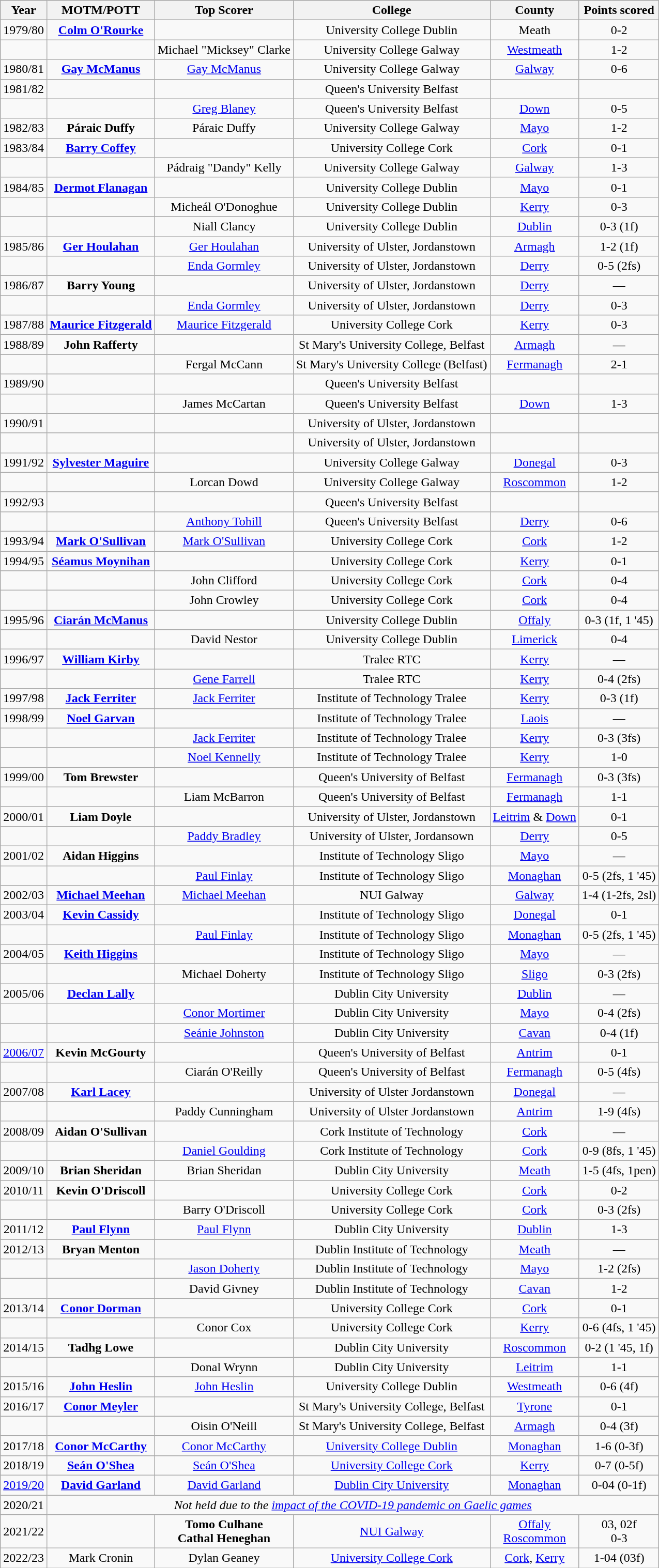<table class="wikitable">
<tr style="background:#efefef">
<th>Year</th>
<th>MOTM/POTT</th>
<th>Top Scorer</th>
<th>College</th>
<th>County</th>
<th>Points scored</th>
</tr>
<tr align="center">
<td>1979/80</td>
<td><strong><a href='#'>Colm O'Rourke</a></strong></td>
<td></td>
<td>University College Dublin</td>
<td>Meath</td>
<td>0-2</td>
</tr>
<tr align="center">
<td></td>
<td></td>
<td>Michael "Micksey" Clarke</td>
<td>University College Galway</td>
<td><a href='#'>Westmeath</a></td>
<td>1-2</td>
</tr>
<tr align="center">
<td>1980/81</td>
<td><strong><a href='#'>Gay McManus</a></strong></td>
<td><a href='#'>Gay McManus</a></td>
<td>University College Galway</td>
<td><a href='#'>Galway</a></td>
<td>0-6</td>
</tr>
<tr align="center">
<td>1981/82</td>
<td></td>
<td></td>
<td>Queen's University Belfast</td>
<td></td>
<td></td>
</tr>
<tr align="center">
<td></td>
<td></td>
<td><a href='#'>Greg Blaney</a></td>
<td>Queen's University Belfast</td>
<td><a href='#'>Down</a></td>
<td>0-5</td>
</tr>
<tr align="center">
<td>1982/83</td>
<td><strong>Páraic Duffy</strong></td>
<td>Páraic Duffy</td>
<td>University College Galway</td>
<td><a href='#'>Mayo</a></td>
<td>1-2</td>
</tr>
<tr align="center">
<td>1983/84</td>
<td><strong><a href='#'>Barry Coffey</a></strong></td>
<td></td>
<td>University College Cork</td>
<td><a href='#'>Cork</a></td>
<td>0-1</td>
</tr>
<tr align="center">
<td></td>
<td></td>
<td>Pádraig "Dandy" Kelly</td>
<td>University College Galway</td>
<td><a href='#'>Galway</a></td>
<td>1-3</td>
</tr>
<tr align="center">
<td>1984/85</td>
<td><strong><a href='#'>Dermot Flanagan</a></strong></td>
<td></td>
<td>University College Dublin</td>
<td><a href='#'>Mayo</a></td>
<td>0-1</td>
</tr>
<tr align="center">
<td></td>
<td></td>
<td>Micheál O'Donoghue</td>
<td>University College Dublin</td>
<td><a href='#'>Kerry</a></td>
<td>0-3</td>
</tr>
<tr align="center">
<td></td>
<td></td>
<td>Niall Clancy</td>
<td>University College Dublin</td>
<td><a href='#'>Dublin</a></td>
<td>0-3 (1f)</td>
</tr>
<tr align="center">
<td>1985/86</td>
<td><strong><a href='#'>Ger Houlahan</a></strong></td>
<td><a href='#'>Ger Houlahan</a></td>
<td>University of Ulster, Jordanstown</td>
<td><a href='#'>Armagh</a></td>
<td>1-2 (1f)</td>
</tr>
<tr align="center">
<td></td>
<td></td>
<td><a href='#'>Enda Gormley</a></td>
<td>University of Ulster, Jordanstown</td>
<td><a href='#'>Derry</a></td>
<td>0-5 (2fs)</td>
</tr>
<tr align="center">
<td>1986/87</td>
<td><strong>Barry Young</strong></td>
<td></td>
<td>University of Ulster, Jordanstown</td>
<td><a href='#'>Derry</a></td>
<td>—</td>
</tr>
<tr align="center">
<td></td>
<td></td>
<td><a href='#'>Enda Gormley</a></td>
<td>University of Ulster, Jordanstown</td>
<td><a href='#'>Derry</a></td>
<td>0-3</td>
</tr>
<tr align="center">
<td>1987/88</td>
<td><strong><a href='#'>Maurice Fitzgerald</a></strong></td>
<td><a href='#'>Maurice Fitzgerald</a></td>
<td>University College Cork</td>
<td><a href='#'>Kerry</a></td>
<td>0-3</td>
</tr>
<tr align="center">
<td>1988/89</td>
<td><strong>John Rafferty</strong></td>
<td></td>
<td>St Mary's University College, Belfast</td>
<td><a href='#'>Armagh</a></td>
<td>—</td>
</tr>
<tr align="center">
<td></td>
<td></td>
<td>Fergal McCann</td>
<td>St Mary's University College (Belfast)</td>
<td><a href='#'>Fermanagh</a></td>
<td>2-1</td>
</tr>
<tr align="center">
<td>1989/90</td>
<td></td>
<td></td>
<td>Queen's University Belfast</td>
<td></td>
<td></td>
</tr>
<tr align="center">
<td></td>
<td></td>
<td>James McCartan</td>
<td>Queen's University Belfast</td>
<td><a href='#'>Down</a></td>
<td>1-3</td>
</tr>
<tr align="center">
<td>1990/91</td>
<td></td>
<td></td>
<td>University of Ulster, Jordanstown</td>
<td></td>
<td></td>
</tr>
<tr align="center">
<td></td>
<td></td>
<td></td>
<td>University of Ulster, Jordanstown</td>
<td></td>
<td></td>
</tr>
<tr align="center">
<td>1991/92</td>
<td><strong><a href='#'>Sylvester Maguire</a></strong></td>
<td></td>
<td>University College Galway</td>
<td><a href='#'>Donegal</a></td>
<td>0-3</td>
</tr>
<tr align="center">
<td></td>
<td></td>
<td>Lorcan Dowd</td>
<td>University College Galway</td>
<td><a href='#'>Roscommon</a></td>
<td>1-2</td>
</tr>
<tr align="center">
<td>1992/93</td>
<td></td>
<td></td>
<td>Queen's University Belfast</td>
<td></td>
<td></td>
</tr>
<tr align="center">
<td></td>
<td></td>
<td><a href='#'>Anthony Tohill</a></td>
<td>Queen's University Belfast</td>
<td><a href='#'>Derry</a></td>
<td>0-6</td>
</tr>
<tr align="center">
<td>1993/94</td>
<td><strong><a href='#'>Mark O'Sullivan</a></strong></td>
<td><a href='#'>Mark O'Sullivan</a></td>
<td>University College Cork</td>
<td><a href='#'>Cork</a></td>
<td>1-2</td>
</tr>
<tr align="center">
<td>1994/95</td>
<td><strong><a href='#'>Séamus Moynihan</a></strong></td>
<td></td>
<td>University College Cork</td>
<td><a href='#'>Kerry</a></td>
<td>0-1</td>
</tr>
<tr align="center">
<td></td>
<td></td>
<td>John Clifford</td>
<td>University College Cork</td>
<td><a href='#'>Cork</a></td>
<td>0-4</td>
</tr>
<tr align="center">
<td></td>
<td></td>
<td>John Crowley</td>
<td>University College Cork</td>
<td><a href='#'>Cork</a></td>
<td>0-4</td>
</tr>
<tr align="center">
<td>1995/96</td>
<td><strong><a href='#'>Ciarán McManus</a></strong></td>
<td></td>
<td>University College Dublin</td>
<td><a href='#'>Offaly</a></td>
<td>0-3 (1f, 1 '45)</td>
</tr>
<tr align="center">
<td></td>
<td></td>
<td>David Nestor</td>
<td>University College Dublin</td>
<td><a href='#'>Limerick</a></td>
<td>0-4</td>
</tr>
<tr align="center">
<td>1996/97</td>
<td><strong><a href='#'>William Kirby</a></strong></td>
<td></td>
<td>Tralee RTC</td>
<td><a href='#'>Kerry</a></td>
<td>—</td>
</tr>
<tr align="center">
<td></td>
<td></td>
<td><a href='#'>Gene Farrell</a></td>
<td>Tralee RTC</td>
<td><a href='#'>Kerry</a></td>
<td>0-4 (2fs)</td>
</tr>
<tr align="center">
<td>1997/98</td>
<td><strong><a href='#'>Jack Ferriter</a></strong></td>
<td><a href='#'>Jack Ferriter</a></td>
<td>Institute of Technology Tralee</td>
<td><a href='#'>Kerry</a></td>
<td>0-3 (1f)</td>
</tr>
<tr align="center">
<td>1998/99</td>
<td><strong><a href='#'>Noel Garvan</a></strong></td>
<td></td>
<td>Institute of Technology Tralee</td>
<td><a href='#'>Laois</a></td>
<td>—</td>
</tr>
<tr align="center">
<td></td>
<td></td>
<td><a href='#'>Jack Ferriter</a></td>
<td>Institute of Technology Tralee</td>
<td><a href='#'>Kerry</a></td>
<td>0-3 (3fs)</td>
</tr>
<tr align="center">
<td></td>
<td></td>
<td><a href='#'>Noel Kennelly</a></td>
<td>Institute of Technology Tralee</td>
<td><a href='#'>Kerry</a></td>
<td>1-0</td>
</tr>
<tr align="center">
<td>1999/00</td>
<td><strong>Tom Brewster</strong></td>
<td></td>
<td>Queen's University of Belfast</td>
<td><a href='#'>Fermanagh</a></td>
<td>0-3 (3fs)</td>
</tr>
<tr align="center">
<td></td>
<td></td>
<td>Liam McBarron</td>
<td>Queen's University of Belfast</td>
<td><a href='#'>Fermanagh</a></td>
<td>1-1</td>
</tr>
<tr align="center">
<td>2000/01</td>
<td><strong>Liam Doyle</strong></td>
<td></td>
<td>University of Ulster, Jordanstown</td>
<td><a href='#'>Leitrim</a> & <a href='#'>Down</a></td>
<td>0-1</td>
</tr>
<tr align="center">
<td></td>
<td></td>
<td><a href='#'>Paddy Bradley</a></td>
<td>University of Ulster, Jordansown</td>
<td><a href='#'>Derry</a></td>
<td>0-5</td>
</tr>
<tr align="center">
<td>2001/02</td>
<td><strong>Aidan Higgins</strong></td>
<td></td>
<td>Institute of Technology Sligo</td>
<td><a href='#'>Mayo</a></td>
<td>—</td>
</tr>
<tr align="center">
<td></td>
<td></td>
<td><a href='#'>Paul Finlay</a></td>
<td>Institute of Technology Sligo</td>
<td><a href='#'>Monaghan</a></td>
<td>0-5 (2fs, 1 '45)</td>
</tr>
<tr align="center">
<td>2002/03</td>
<td><strong><a href='#'>Michael Meehan</a></strong></td>
<td><a href='#'>Michael Meehan</a></td>
<td>NUI Galway</td>
<td><a href='#'>Galway</a></td>
<td>1-4 (1-2fs, 2sl)</td>
</tr>
<tr align="center">
<td>2003/04</td>
<td><strong><a href='#'>Kevin Cassidy</a></strong></td>
<td></td>
<td>Institute of Technology Sligo</td>
<td><a href='#'>Donegal</a></td>
<td>0-1</td>
</tr>
<tr align="center">
<td></td>
<td></td>
<td><a href='#'>Paul Finlay</a></td>
<td>Institute of Technology Sligo</td>
<td><a href='#'>Monaghan</a></td>
<td>0-5 (2fs, 1 '45)</td>
</tr>
<tr align="center">
<td>2004/05</td>
<td><strong><a href='#'>Keith Higgins</a></strong></td>
<td></td>
<td>Institute of Technology Sligo</td>
<td><a href='#'>Mayo</a></td>
<td>—</td>
</tr>
<tr align="center">
<td></td>
<td></td>
<td>Michael Doherty</td>
<td>Institute of Technology Sligo</td>
<td><a href='#'>Sligo</a></td>
<td>0-3 (2fs)</td>
</tr>
<tr align="center">
<td>2005/06</td>
<td><strong><a href='#'>Declan Lally</a></strong></td>
<td></td>
<td>Dublin City University</td>
<td><a href='#'>Dublin</a></td>
<td>—</td>
</tr>
<tr align="center">
<td></td>
<td></td>
<td><a href='#'>Conor Mortimer</a></td>
<td>Dublin City University</td>
<td><a href='#'>Mayo</a></td>
<td>0-4 (2fs)</td>
</tr>
<tr align="center">
<td></td>
<td></td>
<td><a href='#'>Seánie Johnston</a></td>
<td>Dublin City University</td>
<td><a href='#'>Cavan</a></td>
<td>0-4 (1f)</td>
</tr>
<tr align="center">
<td><a href='#'>2006/07</a></td>
<td><strong>Kevin McGourty</strong></td>
<td></td>
<td>Queen's University of Belfast</td>
<td><a href='#'>Antrim</a></td>
<td>0-1</td>
</tr>
<tr align="center">
<td></td>
<td></td>
<td>Ciarán O'Reilly</td>
<td>Queen's University of Belfast</td>
<td><a href='#'>Fermanagh</a></td>
<td>0-5 (4fs)</td>
</tr>
<tr align="center">
<td>2007/08</td>
<td><strong><a href='#'>Karl Lacey</a></strong></td>
<td></td>
<td>University of Ulster Jordanstown</td>
<td><a href='#'>Donegal</a></td>
<td>—</td>
</tr>
<tr align="center">
<td></td>
<td></td>
<td>Paddy Cunningham</td>
<td>University of Ulster Jordanstown</td>
<td><a href='#'>Antrim</a></td>
<td>1-9 (4fs)</td>
</tr>
<tr align="center">
<td>2008/09</td>
<td><strong>Aidan O'Sullivan</strong></td>
<td></td>
<td>Cork Institute of Technology</td>
<td><a href='#'>Cork</a></td>
<td>—</td>
</tr>
<tr align="center">
<td></td>
<td></td>
<td><a href='#'>Daniel Goulding</a></td>
<td>Cork Institute of Technology</td>
<td><a href='#'>Cork</a></td>
<td>0-9 (8fs, 1 '45)</td>
</tr>
<tr align="center">
<td>2009/10</td>
<td><strong>Brian Sheridan</strong></td>
<td>Brian Sheridan</td>
<td>Dublin City University</td>
<td><a href='#'>Meath</a></td>
<td>1-5 (4fs, 1pen)</td>
</tr>
<tr align="center">
<td>2010/11</td>
<td><strong>Kevin O'Driscoll</strong></td>
<td></td>
<td>University College Cork</td>
<td><a href='#'>Cork</a></td>
<td>0-2</td>
</tr>
<tr align="center">
<td></td>
<td></td>
<td>Barry O'Driscoll</td>
<td>University College Cork</td>
<td><a href='#'>Cork</a></td>
<td>0-3 (2fs)</td>
</tr>
<tr align="center">
<td>2011/12</td>
<td><strong><a href='#'>Paul Flynn</a></strong></td>
<td><a href='#'>Paul Flynn</a></td>
<td>Dublin City University</td>
<td><a href='#'>Dublin</a></td>
<td>1-3</td>
</tr>
<tr align="center">
<td>2012/13</td>
<td><strong>Bryan Menton</strong></td>
<td></td>
<td>Dublin Institute of Technology</td>
<td><a href='#'>Meath</a></td>
<td>—</td>
</tr>
<tr align="center">
<td></td>
<td></td>
<td><a href='#'>Jason Doherty</a></td>
<td>Dublin Institute of Technology</td>
<td><a href='#'>Mayo</a></td>
<td>1-2 (2fs)</td>
</tr>
<tr align="center">
<td></td>
<td></td>
<td>David Givney</td>
<td>Dublin Institute of Technology</td>
<td><a href='#'>Cavan</a></td>
<td>1-2</td>
</tr>
<tr align="center">
<td>2013/14</td>
<td><strong><a href='#'>Conor Dorman</a></strong></td>
<td></td>
<td>University College Cork</td>
<td><a href='#'>Cork</a></td>
<td>0-1</td>
</tr>
<tr align="center">
<td></td>
<td></td>
<td>Conor Cox</td>
<td>University College Cork</td>
<td><a href='#'>Kerry</a></td>
<td>0-6 (4fs, 1 '45)</td>
</tr>
<tr align="center">
<td>2014/15</td>
<td><strong>Tadhg Lowe</strong></td>
<td></td>
<td>Dublin City University</td>
<td><a href='#'>Roscommon</a></td>
<td>0-2 (1 '45, 1f)</td>
</tr>
<tr align="center">
<td></td>
<td></td>
<td>Donal Wrynn</td>
<td>Dublin City University</td>
<td><a href='#'>Leitrim</a></td>
<td>1-1</td>
</tr>
<tr align="center">
<td>2015/16</td>
<td><strong><a href='#'>John Heslin</a></strong></td>
<td><a href='#'>John Heslin</a></td>
<td>University College Dublin</td>
<td><a href='#'>Westmeath</a></td>
<td>0-6 (4f)</td>
</tr>
<tr align="center">
<td>2016/17</td>
<td><strong><a href='#'>Conor Meyler</a></strong></td>
<td></td>
<td>St Mary's University College, Belfast</td>
<td><a href='#'>Tyrone</a></td>
<td>0-1</td>
</tr>
<tr align="center">
<td></td>
<td></td>
<td>Oisin O'Neill</td>
<td>St Mary's University College, Belfast</td>
<td><a href='#'>Armagh</a></td>
<td>0-4 (3f)</td>
</tr>
<tr align="center">
<td>2017/18</td>
<td><strong><a href='#'>Conor McCarthy</a></strong></td>
<td><a href='#'>Conor McCarthy</a></td>
<td><a href='#'>University College Dublin</a></td>
<td><a href='#'>Monaghan</a></td>
<td>1-6 (0-3f)</td>
</tr>
<tr align="center">
<td>2018/19</td>
<td><strong><a href='#'>Seán O'Shea</a></strong></td>
<td><a href='#'>Seán O'Shea</a></td>
<td><a href='#'>University College Cork</a></td>
<td><a href='#'>Kerry</a></td>
<td>0-7 (0-5f)</td>
</tr>
<tr align="center">
<td><a href='#'>2019/20</a></td>
<td><strong><a href='#'>David Garland</a></strong></td>
<td><a href='#'>David Garland</a></td>
<td><a href='#'>Dublin City University</a></td>
<td><a href='#'>Monaghan</a></td>
<td>0-04 (0-1f)</td>
</tr>
<tr align="center">
<td>2020/21</td>
<td colspan="5"><em>Not held due to the <a href='#'>impact of the COVID-19 pandemic on Gaelic games</a></em></td>
</tr>
<tr align="center">
<td>2021/22</td>
<td></td>
<td><strong>Tomo Culhane</strong><br><strong>Cathal Heneghan</strong></td>
<td><a href='#'>NUI Galway</a></td>
<td><a href='#'>Offaly</a><br><a href='#'>Roscommon</a></td>
<td>03, 02f<br>0-3</td>
</tr>
<tr align="center">
<td>2022/23</td>
<td>Mark Cronin</td>
<td>Dylan Geaney</td>
<td><a href='#'>University College Cork</a></td>
<td><a href='#'>Cork</a>, <a href='#'>Kerry</a></td>
<td>1-04 (03f)</td>
</tr>
</table>
